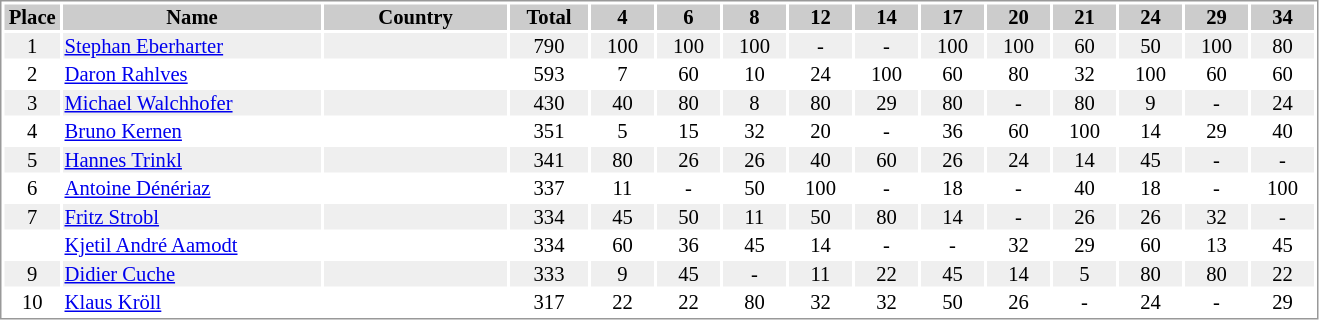<table border="0" style="border: 1px solid #999; background-color:#FFFFFF; text-align:center; font-size:86%; line-height:15px;">
<tr align="center" bgcolor="#CCCCCC">
<th width=35>Place</th>
<th width=170>Name</th>
<th width=120>Country</th>
<th width=50>Total</th>
<th width=40>4</th>
<th width=40>6</th>
<th width=40>8</th>
<th width=40>12</th>
<th width=40>14</th>
<th width=40>17</th>
<th width=40>20</th>
<th width=40>21</th>
<th width=40>24</th>
<th width=40>29</th>
<th width=40>34</th>
</tr>
<tr bgcolor="#EFEFEF">
<td>1</td>
<td align="left"><a href='#'>Stephan Eberharter</a></td>
<td align="left"></td>
<td>790</td>
<td>100</td>
<td>100</td>
<td>100</td>
<td>-</td>
<td>-</td>
<td>100</td>
<td>100</td>
<td>60</td>
<td>50</td>
<td>100</td>
<td>80</td>
</tr>
<tr>
<td>2</td>
<td align="left"><a href='#'>Daron Rahlves</a></td>
<td align="left"></td>
<td>593</td>
<td>7</td>
<td>60</td>
<td>10</td>
<td>24</td>
<td>100</td>
<td>60</td>
<td>80</td>
<td>32</td>
<td>100</td>
<td>60</td>
<td>60</td>
</tr>
<tr bgcolor="#EFEFEF">
<td>3</td>
<td align="left"><a href='#'>Michael Walchhofer</a></td>
<td align="left"></td>
<td>430</td>
<td>40</td>
<td>80</td>
<td>8</td>
<td>80</td>
<td>29</td>
<td>80</td>
<td>-</td>
<td>80</td>
<td>9</td>
<td>-</td>
<td>24</td>
</tr>
<tr>
<td>4</td>
<td align="left"><a href='#'>Bruno Kernen</a></td>
<td align="left"> </td>
<td>351</td>
<td>5</td>
<td>15</td>
<td>32</td>
<td>20</td>
<td>-</td>
<td>36</td>
<td>60</td>
<td>100</td>
<td>14</td>
<td>29</td>
<td>40</td>
</tr>
<tr bgcolor="#EFEFEF">
<td>5</td>
<td align="left"><a href='#'>Hannes Trinkl</a></td>
<td align="left"></td>
<td>341</td>
<td>80</td>
<td>26</td>
<td>26</td>
<td>40</td>
<td>60</td>
<td>26</td>
<td>24</td>
<td>14</td>
<td>45</td>
<td>-</td>
<td>-</td>
</tr>
<tr>
<td>6</td>
<td align="left"><a href='#'>Antoine Dénériaz</a></td>
<td align="left"></td>
<td>337</td>
<td>11</td>
<td>-</td>
<td>50</td>
<td>100</td>
<td>-</td>
<td>18</td>
<td>-</td>
<td>40</td>
<td>18</td>
<td>-</td>
<td>100</td>
</tr>
<tr bgcolor="#EFEFEF">
<td>7</td>
<td align="left"><a href='#'>Fritz Strobl</a></td>
<td align="left"></td>
<td>334</td>
<td>45</td>
<td>50</td>
<td>11</td>
<td>50</td>
<td>80</td>
<td>14</td>
<td>-</td>
<td>26</td>
<td>26</td>
<td>32</td>
<td>-</td>
</tr>
<tr>
<td></td>
<td align="left"><a href='#'>Kjetil André Aamodt</a></td>
<td align="left"></td>
<td>334</td>
<td>60</td>
<td>36</td>
<td>45</td>
<td>14</td>
<td>-</td>
<td>-</td>
<td>32</td>
<td>29</td>
<td>60</td>
<td>13</td>
<td>45</td>
</tr>
<tr bgcolor="#EFEFEF">
<td>9</td>
<td align="left"><a href='#'>Didier Cuche</a></td>
<td align="left"> </td>
<td>333</td>
<td>9</td>
<td>45</td>
<td>-</td>
<td>11</td>
<td>22</td>
<td>45</td>
<td>14</td>
<td>5</td>
<td>80</td>
<td>80</td>
<td>22</td>
</tr>
<tr>
<td>10</td>
<td align="left"><a href='#'>Klaus Kröll</a></td>
<td align="left"></td>
<td>317</td>
<td>22</td>
<td>22</td>
<td>80</td>
<td>32</td>
<td>32</td>
<td>50</td>
<td>26</td>
<td>-</td>
<td>24</td>
<td>-</td>
<td>29</td>
</tr>
</table>
